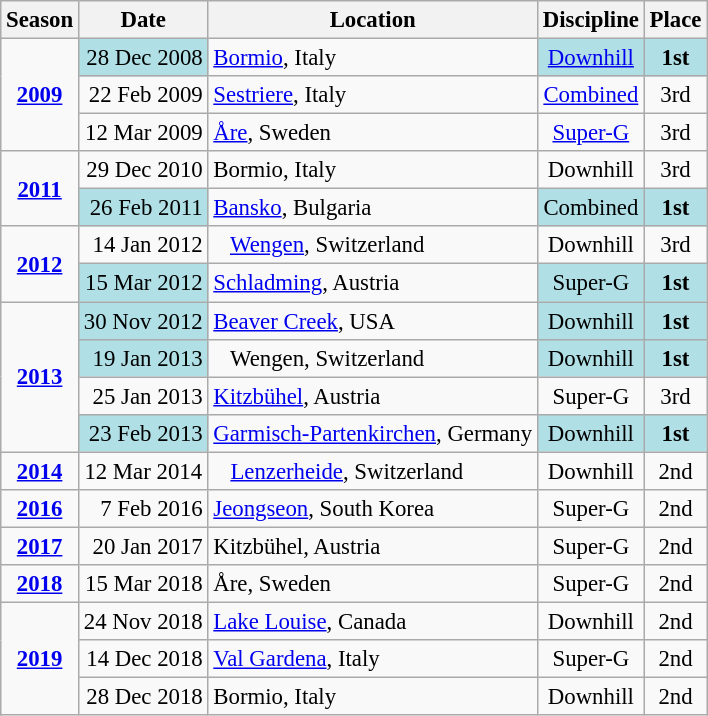<table class="wikitable sortable" style="text-align:center; font-size:95%;">
<tr>
<th>Season</th>
<th>Date</th>
<th>Location</th>
<th>Discipline</th>
<th>Place</th>
</tr>
<tr>
<td rowspan="3"><strong><a href='#'>2009</a></strong></td>
<td style=text-align:right;" bgcolor="#BOEOE6">28 Dec 2008</td>
<td style="text-align:left;"> <a href='#'>Bormio</a>, Italy</td>
<td bgcolor="#BOEOE6"><a href='#'>Downhill</a></td>
<td bgcolor="#BOEOE6"><strong>1st</strong></td>
</tr>
<tr>
<td align=right>22 Feb 2009</td>
<td style="text-align:left;"> <a href='#'>Sestriere</a>, Italy</td>
<td><a href='#'>Combined</a></td>
<td>3rd</td>
</tr>
<tr>
<td align=right>12 Mar 2009</td>
<td style="text-align:left;"> <a href='#'>Åre</a>, Sweden</td>
<td><a href='#'>Super-G</a></td>
<td>3rd</td>
</tr>
<tr>
<td rowspan="2"><strong><a href='#'>2011</a></strong></td>
<td align=right>29 Dec 2010</td>
<td style="text-align:left;"> Bormio, Italy</td>
<td>Downhill</td>
<td>3rd</td>
</tr>
<tr>
<td style=text-align:right;" bgcolor="#BOEOE6">26 Feb 2011</td>
<td style="text-align:left;"> <a href='#'>Bansko</a>, Bulgaria</td>
<td bgcolor="#BOEOE6">Combined</td>
<td bgcolor="#BOEOE6"><strong>1st</strong></td>
</tr>
<tr>
<td rowspan="2"><strong><a href='#'>2012</a></strong></td>
<td align=right>14 Jan 2012</td>
<td style="text-align:left;">   <a href='#'>Wengen</a>, Switzerland</td>
<td>Downhill</td>
<td>3rd</td>
</tr>
<tr>
<td style=text-align:right;" bgcolor="#BOEOE6">15 Mar 2012</td>
<td style="text-align:left;"> <a href='#'>Schladming</a>, Austria</td>
<td bgcolor="#BOEOE6">Super-G</td>
<td bgcolor="#BOEOE6"><strong>1st</strong></td>
</tr>
<tr>
<td rowspan="4"><strong><a href='#'>2013</a></strong></td>
<td style=text-align:right;" bgcolor="#BOEOE6">30 Nov 2012</td>
<td style="text-align:left;"> <a href='#'>Beaver Creek</a>, USA</td>
<td bgcolor="#BOEOE6">Downhill</td>
<td bgcolor="#BOEOE6"><strong>1st</strong></td>
</tr>
<tr>
<td style=text-align:right;" bgcolor="#BOEOE6">19 Jan 2013</td>
<td style="text-align:left;">   Wengen, Switzerland</td>
<td bgcolor="#BOEOE6">Downhill</td>
<td bgcolor="#BOEOE6"><strong>1st</strong></td>
</tr>
<tr>
<td style="text-align:right;">25 Jan 2013</td>
<td style="text-align:left;"> <a href='#'>Kitzbühel</a>, Austria</td>
<td>Super-G</td>
<td>3rd</td>
</tr>
<tr>
<td style=text-align:right;" bgcolor="#BOEOE6">23 Feb 2013</td>
<td style="text-align:left;"> <a href='#'>Garmisch-Partenkirchen</a>, Germany</td>
<td bgcolor="#BOEOE6">Downhill</td>
<td bgcolor="#BOEOE6"><strong>1st</strong></td>
</tr>
<tr>
<td><strong><a href='#'>2014</a></strong></td>
<td style="text-align=right">12 Mar 2014</td>
<td style="text-align:left;">   <a href='#'>Lenzerheide</a>, Switzerland</td>
<td>Downhill</td>
<td>2nd</td>
</tr>
<tr>
<td><strong><a href='#'>2016</a></strong></td>
<td align=right>7 Feb 2016</td>
<td style="text-align:left;"> <a href='#'>Jeongseon</a>, South Korea</td>
<td>Super-G</td>
<td>2nd</td>
</tr>
<tr>
<td rowspan=1><strong><a href='#'>2017</a></strong></td>
<td align=right>20 Jan 2017</td>
<td align=left> Kitzbühel, Austria</td>
<td>Super-G</td>
<td>2nd</td>
</tr>
<tr>
<td><strong><a href='#'>2018</a></strong></td>
<td align=right>15 Mar 2018</td>
<td style="text-align:left;"> Åre, Sweden</td>
<td>Super-G</td>
<td>2nd</td>
</tr>
<tr>
<td rowspan="3"><strong><a href='#'>2019</a></strong></td>
<td align=right>24 Nov 2018</td>
<td style="text-align:left;"> <a href='#'>Lake Louise</a>, Canada</td>
<td>Downhill</td>
<td>2nd</td>
</tr>
<tr>
<td align=right>14 Dec 2018</td>
<td style="text-align:left;"> <a href='#'>Val Gardena</a>, Italy</td>
<td>Super-G</td>
<td>2nd</td>
</tr>
<tr>
<td align=right>28 Dec 2018</td>
<td style="text-align:left;"> Bormio, Italy</td>
<td>Downhill</td>
<td>2nd</td>
</tr>
</table>
